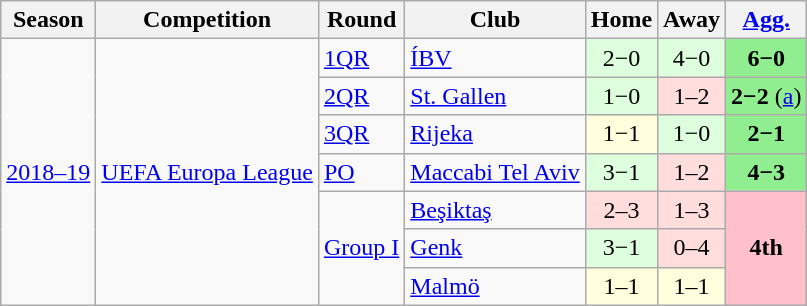<table class="wikitable">
<tr>
<th>Season</th>
<th>Competition</th>
<th>Round</th>
<th>Club</th>
<th>Home</th>
<th>Away</th>
<th><a href='#'>Agg.</a></th>
</tr>
<tr>
<td rowspan="7"><a href='#'>2018–19</a></td>
<td rowspan="7"><a href='#'>UEFA Europa League</a></td>
<td><a href='#'>1QR</a></td>
<td> <a href='#'>ÍBV</a></td>
<td style="text-align:center; background:#dfd;">2−0</td>
<td style="text-align:center; background:#dfd;">4−0</td>
<td bgcolor=lightgreen style="text-align:center;"><strong>6−0</strong></td>
</tr>
<tr>
<td><a href='#'>2QR</a></td>
<td> <a href='#'>St. Gallen</a></td>
<td style="text-align:center; background:#dfd;">1−0</td>
<td style="text-align:center; background:#fdd;">1–2</td>
<td bgcolor=lightgreen style="text-align:center;"><strong>2−2</strong> (<a href='#'>a</a>)</td>
</tr>
<tr>
<td><a href='#'>3QR</a></td>
<td> <a href='#'>Rijeka</a></td>
<td style="text-align:center; background:#ffd;">1−1</td>
<td style="text-align:center; background:#dfd;">1−0</td>
<td bgcolor=lightgreen style="text-align:center;"><strong>2−1</strong></td>
</tr>
<tr>
<td><a href='#'>PO</a></td>
<td> <a href='#'>Maccabi Tel Aviv</a></td>
<td style="text-align:center; background:#dfd;">3−1</td>
<td style="text-align:center; background:#fdd;">1–2</td>
<td bgcolor=lightgreen style="text-align:center;"><strong>4−3</strong></td>
</tr>
<tr>
<td rowspan="3"><a href='#'>Group I</a></td>
<td> <a href='#'>Beşiktaş</a></td>
<td style="text-align:center; background:#fdd;">2–3</td>
<td style="text-align:center; background:#fdd;">1–3</td>
<td bgcolor=pink style="text-align:center;" rowspan="3"><strong>4th</strong></td>
</tr>
<tr>
<td> <a href='#'>Genk</a></td>
<td style="text-align:center; background:#dfd;">3−1</td>
<td style="text-align:center; background:#fdd;">0–4</td>
</tr>
<tr>
<td> <a href='#'>Malmö</a></td>
<td style="text-align:center; background:#ffd;">1–1</td>
<td style="text-align:center; background:#ffd;">1–1</td>
</tr>
</table>
